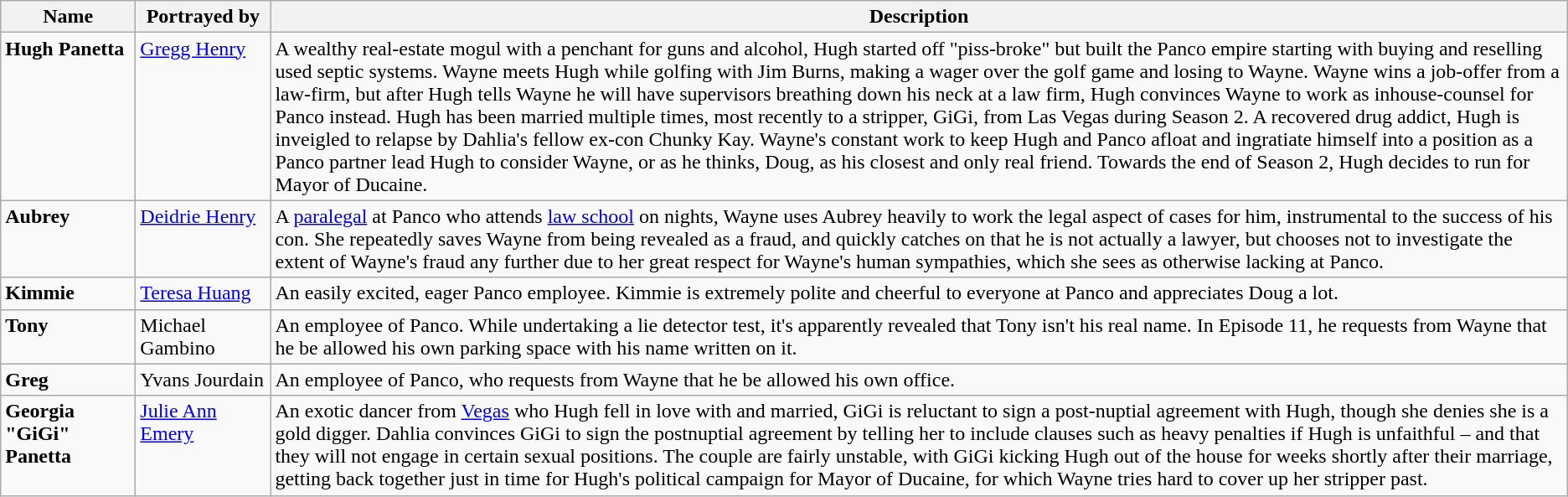<table class="wikitable">
<tr valign="bottom">
<th width="100px">Name</th>
<th width="100px">Portrayed by</th>
<th>Description</th>
</tr>
<tr valign="top">
<td><strong>Hugh Panetta</strong></td>
<td><a href='#'>Gregg Henry</a></td>
<td>A wealthy real-estate mogul with a penchant for guns and alcohol, Hugh started off "piss-broke" but built the Panco empire starting with buying and reselling used septic systems. Wayne meets Hugh while golfing with Jim Burns, making a wager over the golf game and losing to Wayne. Wayne wins a job-offer from a law-firm, but after Hugh tells Wayne he will have supervisors breathing down his neck at a law firm, Hugh convinces Wayne to work as inhouse-counsel for Panco instead. Hugh has been married multiple times, most recently to a stripper, GiGi, from Las Vegas during Season 2. A recovered drug addict, Hugh is inveigled to relapse by Dahlia's fellow ex-con Chunky Kay. Wayne's constant work to keep Hugh and Panco afloat and ingratiate himself into a position as a Panco partner lead Hugh to consider Wayne, or as he thinks, Doug, as his closest and only real friend. Towards the end of Season 2, Hugh decides to run for Mayor of Ducaine.</td>
</tr>
<tr valign="top">
<td><strong>Aubrey</strong></td>
<td><a href='#'>Deidrie Henry</a></td>
<td>A <a href='#'>paralegal</a> at Panco who attends <a href='#'>law school</a> on nights, Wayne uses Aubrey heavily to work the legal aspect of cases for him, instrumental to the success of his con. She repeatedly saves Wayne from being revealed as a fraud, and quickly catches on that he is not actually a lawyer, but chooses not to investigate the extent of Wayne's fraud any further due to her great respect for Wayne's human sympathies, which she sees as otherwise lacking at Panco.</td>
</tr>
<tr valign="top">
<td><strong>Kimmie</strong></td>
<td><a href='#'>Teresa Huang</a></td>
<td>An easily excited, eager Panco employee. Kimmie is extremely polite and cheerful to everyone at Panco and appreciates Doug a lot.</td>
</tr>
<tr valign="top">
<td><strong>Tony</strong></td>
<td>Michael Gambino</td>
<td>An employee of Panco. While undertaking a lie detector test, it's apparently revealed that Tony isn't his real name. In Episode 11, he requests from Wayne that he be allowed his own parking space with his name written on it.</td>
</tr>
<tr valign="top">
<td><strong>Greg</strong></td>
<td>Yvans Jourdain</td>
<td>An employee of Panco, who requests from Wayne that he be allowed his own office.</td>
</tr>
<tr valign="top">
<td><strong>Georgia "GiGi" Panetta</strong></td>
<td><a href='#'>Julie Ann Emery</a></td>
<td>An exotic dancer from <a href='#'>Vegas</a> who Hugh fell in love with and married, GiGi is reluctant to sign a post-nuptial agreement with Hugh, though she denies she is a gold digger. Dahlia convinces GiGi to sign the postnuptial agreement by telling her to include clauses such as heavy penalties if Hugh is unfaithful – and that they will not engage in certain sexual positions. The couple are fairly unstable, with GiGi kicking Hugh out of the house for weeks shortly after their marriage, getting back together just in time for Hugh's political campaign for Mayor of Ducaine, for which Wayne tries hard to cover up her stripper past.</td>
</tr>
</table>
